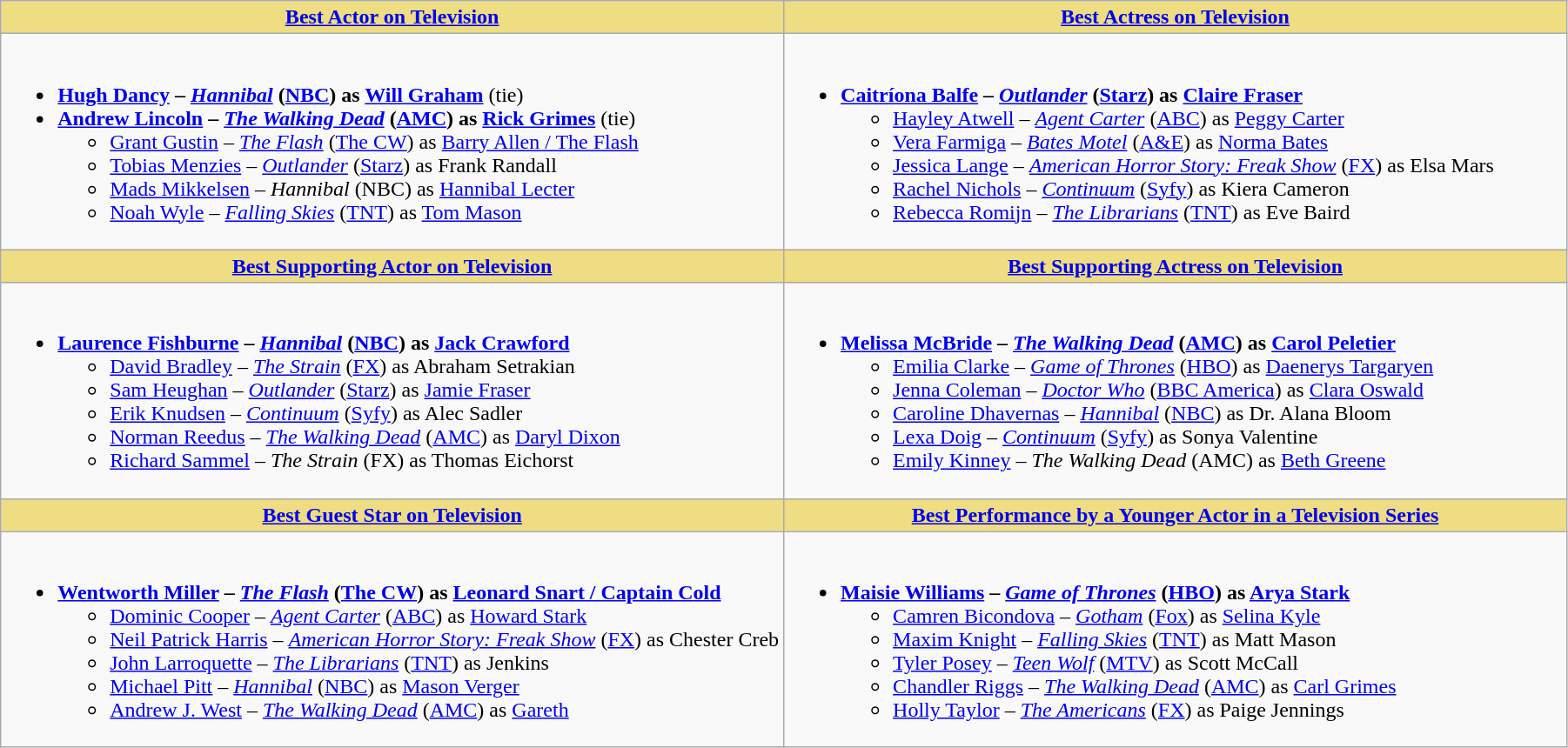<table class=wikitable>
<tr>
<th style="background:#EEDD82; width:50%"><a href='#'>Best Actor on Television</a></th>
<th style="background:#EEDD82; width:50%"><a href='#'>Best Actress on Television</a></th>
</tr>
<tr>
<td valign="top"><br><ul><li><strong><a href='#'>Hugh Dancy</a> – <em><a href='#'>Hannibal</a></em> (<a href='#'>NBC</a>) as <a href='#'>Will Graham</a></strong> (tie)</li><li><strong><a href='#'>Andrew Lincoln</a> – <em><a href='#'>The Walking Dead</a></em> (<a href='#'>AMC</a>) as <a href='#'>Rick Grimes</a></strong> (tie)<ul><li><a href='#'>Grant Gustin</a> – <em><a href='#'>The Flash</a></em> (<a href='#'>The CW</a>) as <a href='#'>Barry Allen / The Flash</a></li><li><a href='#'>Tobias Menzies</a> – <em><a href='#'>Outlander</a></em> (<a href='#'>Starz</a>) as Frank Randall</li><li><a href='#'>Mads Mikkelsen</a> – <em>Hannibal</em> (NBC) as <a href='#'>Hannibal Lecter</a></li><li><a href='#'>Noah Wyle</a> – <em><a href='#'>Falling Skies</a></em> (<a href='#'>TNT</a>) as <a href='#'>Tom Mason</a></li></ul></li></ul></td>
<td valign="top"><br><ul><li><strong><a href='#'>Caitríona Balfe</a> – <em><a href='#'>Outlander</a></em> (<a href='#'>Starz</a>) as <a href='#'>Claire Fraser</a></strong><ul><li><a href='#'>Hayley Atwell</a> – <em><a href='#'>Agent Carter</a></em> (<a href='#'>ABC</a>) as <a href='#'>Peggy Carter</a></li><li><a href='#'>Vera Farmiga</a> – <em><a href='#'>Bates Motel</a></em> (<a href='#'>A&E</a>) as <a href='#'>Norma Bates</a></li><li><a href='#'>Jessica Lange</a> – <em><a href='#'>American Horror Story: Freak Show</a></em> (<a href='#'>FX</a>) as Elsa Mars</li><li><a href='#'>Rachel Nichols</a> – <em><a href='#'>Continuum</a></em> (<a href='#'>Syfy</a>) as Kiera Cameron</li><li><a href='#'>Rebecca Romijn</a> – <em><a href='#'>The Librarians</a></em> (<a href='#'>TNT</a>) as Eve Baird</li></ul></li></ul></td>
</tr>
<tr>
<th style="background:#EEDD82; width:50%"><a href='#'>Best Supporting Actor on Television</a></th>
<th style="background:#EEDD82; width:50%"><a href='#'>Best Supporting Actress on Television</a></th>
</tr>
<tr>
<td valign="top"><br><ul><li><strong><a href='#'>Laurence Fishburne</a> – <em><a href='#'>Hannibal</a></em> (<a href='#'>NBC</a>) as <a href='#'>Jack Crawford</a></strong><ul><li><a href='#'>David Bradley</a> – <em><a href='#'>The Strain</a></em> (<a href='#'>FX</a>) as Abraham Setrakian</li><li><a href='#'>Sam Heughan</a> – <em><a href='#'>Outlander</a></em> (<a href='#'>Starz</a>) as <a href='#'>Jamie Fraser</a></li><li><a href='#'>Erik Knudsen</a> – <em><a href='#'>Continuum</a></em> (<a href='#'>Syfy</a>) as Alec Sadler</li><li><a href='#'>Norman Reedus</a> – <em><a href='#'>The Walking Dead</a></em> (<a href='#'>AMC</a>) as <a href='#'>Daryl Dixon</a></li><li><a href='#'>Richard Sammel</a> – <em>The Strain</em> (FX) as Thomas Eichorst</li></ul></li></ul></td>
<td valign="top"><br><ul><li><strong><a href='#'>Melissa McBride</a> – <em><a href='#'>The Walking Dead</a></em> (<a href='#'>AMC</a>) as <a href='#'>Carol Peletier</a></strong><ul><li><a href='#'>Emilia Clarke</a> – <em><a href='#'>Game of Thrones</a></em> (<a href='#'>HBO</a>) as <a href='#'>Daenerys Targaryen</a></li><li><a href='#'>Jenna Coleman</a> – <em><a href='#'>Doctor Who</a></em> (<a href='#'>BBC America</a>) as <a href='#'>Clara Oswald</a></li><li><a href='#'>Caroline Dhavernas</a> – <em><a href='#'>Hannibal</a></em> (<a href='#'>NBC</a>) as Dr. Alana Bloom</li><li><a href='#'>Lexa Doig</a> – <em><a href='#'>Continuum</a></em> (<a href='#'>Syfy</a>) as Sonya Valentine</li><li><a href='#'>Emily Kinney</a> – <em>The Walking Dead</em> (AMC) as <a href='#'>Beth Greene</a></li></ul></li></ul></td>
</tr>
<tr>
<th style="background:#EEDD82; width:50%"><a href='#'>Best Guest Star on Television</a></th>
<th style="background:#EEDD82; width:50%"><a href='#'>Best Performance by a Younger Actor in a Television Series</a></th>
</tr>
<tr>
<td valign="top"><br><ul><li><strong><a href='#'>Wentworth Miller</a> – <em><a href='#'>The Flash</a></em> (<a href='#'>The CW</a>) as <a href='#'>Leonard Snart / Captain Cold</a></strong><ul><li><a href='#'>Dominic Cooper</a> – <em><a href='#'>Agent Carter</a></em> (<a href='#'>ABC</a>) as <a href='#'>Howard Stark</a></li><li><a href='#'>Neil Patrick Harris</a> – <em><a href='#'>American Horror Story: Freak Show</a></em> (<a href='#'>FX</a>) as Chester Creb</li><li><a href='#'>John Larroquette</a> – <em><a href='#'>The Librarians</a></em> (<a href='#'>TNT</a>) as Jenkins</li><li><a href='#'>Michael Pitt</a> – <em><a href='#'>Hannibal</a></em> (<a href='#'>NBC</a>) as <a href='#'>Mason Verger</a></li><li><a href='#'>Andrew J. West</a> – <em><a href='#'>The Walking Dead</a></em> (<a href='#'>AMC</a>) as <a href='#'>Gareth</a></li></ul></li></ul></td>
<td valign="top"><br><ul><li><strong><a href='#'>Maisie Williams</a> – <em><a href='#'>Game of Thrones</a></em> (<a href='#'>HBO</a>) as <a href='#'>Arya Stark</a></strong><ul><li><a href='#'>Camren Bicondova</a> – <em><a href='#'>Gotham</a></em> (<a href='#'>Fox</a>) as <a href='#'>Selina Kyle</a></li><li><a href='#'>Maxim Knight</a> – <em><a href='#'>Falling Skies</a></em> (<a href='#'>TNT</a>) as Matt Mason</li><li><a href='#'>Tyler Posey</a> – <em><a href='#'>Teen Wolf</a></em> (<a href='#'>MTV</a>) as Scott McCall</li><li><a href='#'>Chandler Riggs</a> – <em><a href='#'>The Walking Dead</a></em> (<a href='#'>AMC</a>) as <a href='#'>Carl Grimes</a></li><li><a href='#'>Holly Taylor</a> – <em><a href='#'>The Americans</a></em> (<a href='#'>FX</a>) as Paige Jennings</li></ul></li></ul></td>
</tr>
</table>
